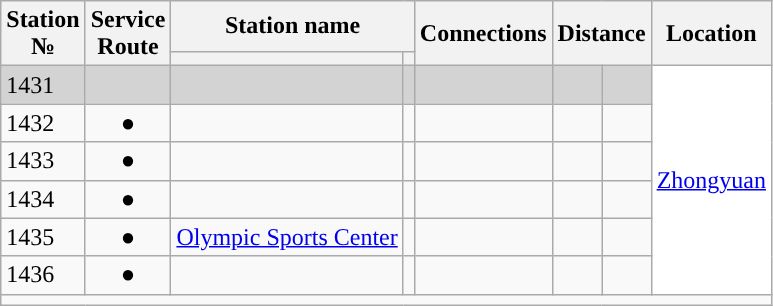<table class="wikitable">
<tr>
<th rowspan="2">Station<br>№</th>
<th rowspan="2">Service<br>Route</th>
<th colspan="2">Station name</th>
<th rowspan="2">Connections</th>
<th colspan="2" rowspan="2">Distance<br></th>
<th rowspan="2">Location</th>
</tr>
<tr>
<th></th>
<th></th>
</tr>
<tr bgcolor="lightgrey">
<td>1431</td>
<td align="center"></td>
<td></td>
<td></td>
<td></td>
<td></td>
<td></td>
<td bgcolor="white" rowspan="6"><a href='#'>Zhongyuan</a></td>
</tr>
<tr>
<td>1432</td>
<td align="center">●</td>
<td></td>
<td></td>
<td></td>
<td></td>
<td></td>
</tr>
<tr>
<td>1433</td>
<td align="center">●</td>
<td></td>
<td></td>
<td></td>
<td></td>
<td></td>
</tr>
<tr>
<td>1434</td>
<td align="center">●</td>
<td></td>
<td></td>
<td></td>
<td></td>
<td></td>
</tr>
<tr>
<td>1435</td>
<td align="center">●</td>
<td><a href='#'>Olympic Sports Center</a></td>
<td></td>
<td></td>
<td></td>
<td></td>
</tr>
<tr>
<td>1436</td>
<td align="center">●</td>
<td></td>
<td></td>
<td></td>
<td></td>
<td></td>
</tr>
<tr style="background:#">
<td colspan="8"></td>
</tr>
</table>
